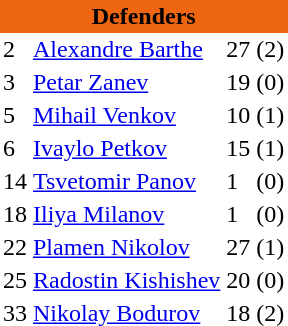<table class="toccolours" border="0" cellpadding="2" cellspacing="0" align="left" style="margin:0.5em;">
<tr>
<th colspan="4" align="center" bgcolor="#ee6611"><span>Defenders</span></th>
</tr>
<tr>
<td>2</td>
<td> <a href='#'>Alexandre Barthe</a></td>
<td>27</td>
<td>(2)</td>
</tr>
<tr>
<td>3</td>
<td> <a href='#'>Petar Zanev</a></td>
<td>19</td>
<td>(0)</td>
</tr>
<tr>
<td>5</td>
<td> <a href='#'>Mihail Venkov</a></td>
<td>10</td>
<td>(1)</td>
</tr>
<tr>
<td>6</td>
<td> <a href='#'>Ivaylo Petkov</a></td>
<td>15</td>
<td>(1)</td>
</tr>
<tr>
<td>14</td>
<td> <a href='#'>Tsvetomir Panov</a></td>
<td>1</td>
<td>(0)</td>
</tr>
<tr>
<td>18</td>
<td> <a href='#'>Iliya Milanov</a></td>
<td>1</td>
<td>(0)</td>
</tr>
<tr>
<td>22</td>
<td> <a href='#'>Plamen Nikolov</a></td>
<td>27</td>
<td>(1)</td>
</tr>
<tr>
<td>25</td>
<td> <a href='#'>Radostin Kishishev</a></td>
<td>20</td>
<td>(0)</td>
</tr>
<tr>
<td>33</td>
<td> <a href='#'>Nikolay Bodurov</a></td>
<td>18</td>
<td>(2)</td>
</tr>
<tr>
</tr>
</table>
